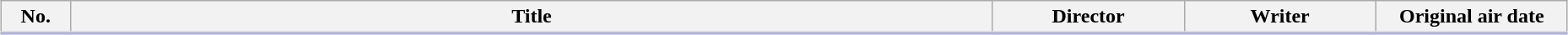<table class="wikitable" style="width:98%; margin:auto; background:#FFF;">
<tr style="border-bottom: 3px solid #CCF;">
<th style="width:3em;">No.</th>
<th>Title</th>
<th style="width:9em;">Director</th>
<th style="width:9em;">Writer</th>
<th style="width:9em;">Original air date</th>
</tr>
<tr>
</tr>
</table>
